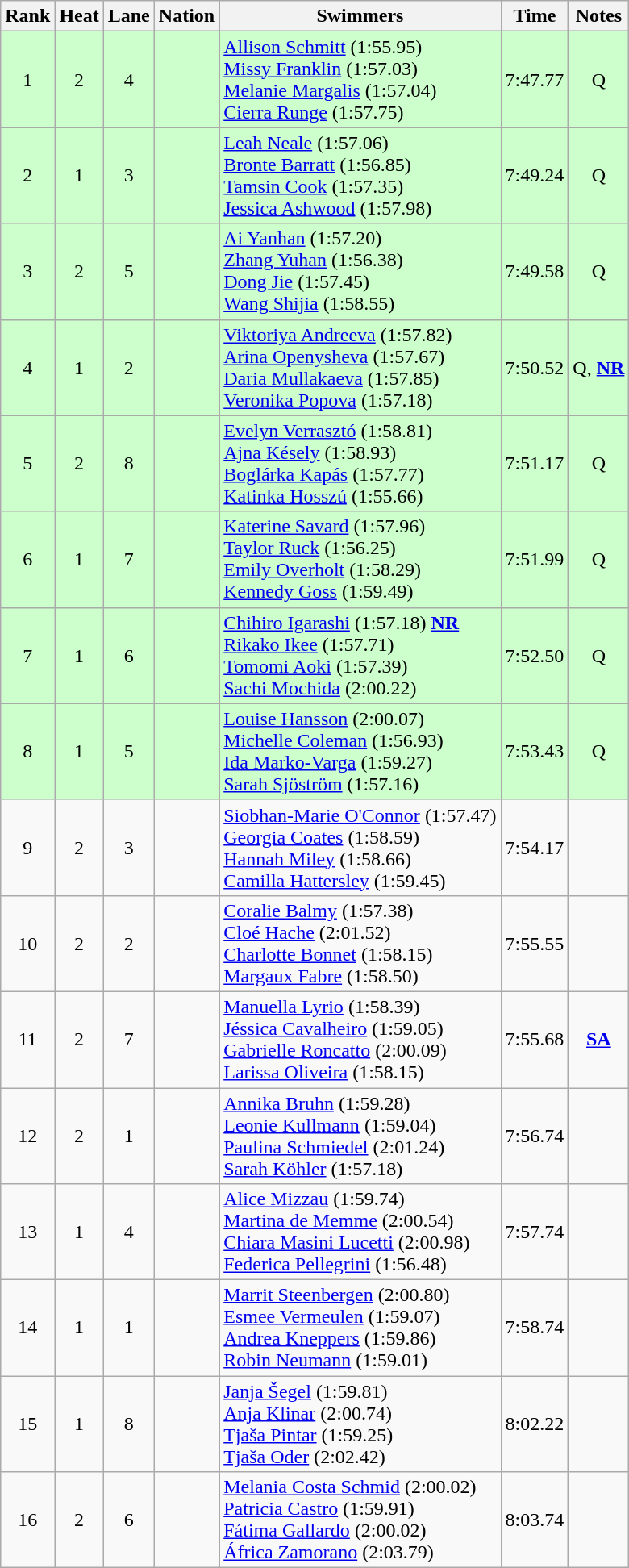<table class="wikitable sortable" style="text-align:center">
<tr>
<th>Rank</th>
<th>Heat</th>
<th>Lane</th>
<th>Nation</th>
<th>Swimmers</th>
<th>Time</th>
<th>Notes</th>
</tr>
<tr bgcolor=ccffcc>
<td>1</td>
<td>2</td>
<td>4</td>
<td align=left></td>
<td align=left><a href='#'>Allison Schmitt</a> (1:55.95)<br><a href='#'>Missy Franklin</a> (1:57.03)<br><a href='#'>Melanie Margalis</a> (1:57.04)<br><a href='#'>Cierra Runge</a> (1:57.75)</td>
<td>7:47.77</td>
<td>Q</td>
</tr>
<tr bgcolor=ccffcc>
<td>2</td>
<td>1</td>
<td>3</td>
<td align=left></td>
<td align=left><a href='#'>Leah Neale</a> (1:57.06)<br><a href='#'>Bronte Barratt</a> (1:56.85)<br><a href='#'>Tamsin Cook</a> (1:57.35)<br><a href='#'>Jessica Ashwood</a> (1:57.98)</td>
<td>7:49.24</td>
<td>Q</td>
</tr>
<tr bgcolor=ccffcc>
<td>3</td>
<td>2</td>
<td>5</td>
<td align=left></td>
<td align=left><a href='#'>Ai Yanhan</a> (1:57.20)<br><a href='#'>Zhang Yuhan</a> (1:56.38)<br><a href='#'>Dong Jie</a> (1:57.45)<br><a href='#'>Wang Shijia</a> (1:58.55)</td>
<td>7:49.58</td>
<td>Q</td>
</tr>
<tr bgcolor=ccffcc>
<td>4</td>
<td>1</td>
<td>2</td>
<td align=left></td>
<td align=left><a href='#'>Viktoriya Andreeva</a> (1:57.82)<br><a href='#'>Arina Openysheva</a> (1:57.67)<br><a href='#'>Daria Mullakaeva</a> (1:57.85)<br><a href='#'>Veronika Popova</a> (1:57.18)</td>
<td>7:50.52</td>
<td>Q, <strong><a href='#'>NR</a></strong></td>
</tr>
<tr bgcolor=ccffcc>
<td>5</td>
<td>2</td>
<td>8</td>
<td align=left></td>
<td align=left><a href='#'>Evelyn Verrasztó</a> (1:58.81)<br><a href='#'>Ajna Késely</a> (1:58.93)<br><a href='#'>Boglárka Kapás</a> (1:57.77)<br><a href='#'>Katinka Hosszú</a> (1:55.66)</td>
<td>7:51.17</td>
<td>Q</td>
</tr>
<tr bgcolor=ccffcc>
<td>6</td>
<td>1</td>
<td>7</td>
<td align=left></td>
<td align=left><a href='#'>Katerine Savard</a> (1:57.96)<br><a href='#'>Taylor Ruck</a> (1:56.25)<br><a href='#'>Emily Overholt</a> (1:58.29)<br><a href='#'>Kennedy Goss</a> (1:59.49)</td>
<td>7:51.99</td>
<td>Q</td>
</tr>
<tr bgcolor=ccffcc>
<td>7</td>
<td>1</td>
<td>6</td>
<td align=left></td>
<td align=left><a href='#'>Chihiro Igarashi</a> (1:57.18) <strong><a href='#'>NR</a></strong><br><a href='#'>Rikako Ikee</a> (1:57.71)<br><a href='#'>Tomomi Aoki</a> (1:57.39)<br><a href='#'>Sachi Mochida</a> (2:00.22)</td>
<td>7:52.50</td>
<td>Q</td>
</tr>
<tr bgcolor=ccffcc>
<td>8</td>
<td>1</td>
<td>5</td>
<td align=left></td>
<td align=left><a href='#'>Louise Hansson</a> (2:00.07)<br><a href='#'>Michelle Coleman</a> (1:56.93)<br><a href='#'>Ida Marko-Varga</a> (1:59.27)<br><a href='#'>Sarah Sjöström</a> (1:57.16)</td>
<td>7:53.43</td>
<td>Q</td>
</tr>
<tr>
<td>9</td>
<td>2</td>
<td>3</td>
<td align=left></td>
<td align=left><a href='#'>Siobhan-Marie O'Connor</a> (1:57.47)<br><a href='#'>Georgia Coates</a> (1:58.59)<br><a href='#'>Hannah Miley</a> (1:58.66)<br><a href='#'>Camilla Hattersley</a> (1:59.45)</td>
<td>7:54.17</td>
<td></td>
</tr>
<tr>
<td>10</td>
<td>2</td>
<td>2</td>
<td align=left></td>
<td align=left><a href='#'>Coralie Balmy</a> (1:57.38)<br><a href='#'>Cloé Hache</a> (2:01.52)<br><a href='#'>Charlotte Bonnet</a> (1:58.15)<br><a href='#'>Margaux Fabre</a> (1:58.50)</td>
<td>7:55.55</td>
<td></td>
</tr>
<tr>
<td>11</td>
<td>2</td>
<td>7</td>
<td align=left></td>
<td align=left><a href='#'>Manuella Lyrio</a> (1:58.39)<br><a href='#'>Jéssica Cavalheiro</a> (1:59.05)<br><a href='#'>Gabrielle Roncatto</a> (2:00.09)<br><a href='#'>Larissa Oliveira</a> (1:58.15)</td>
<td>7:55.68</td>
<td><strong><a href='#'>SA</a></strong></td>
</tr>
<tr>
<td>12</td>
<td>2</td>
<td>1</td>
<td align=left></td>
<td align=left><a href='#'>Annika Bruhn</a> (1:59.28)<br><a href='#'>Leonie Kullmann</a> (1:59.04)<br><a href='#'>Paulina Schmiedel</a> (2:01.24)<br><a href='#'>Sarah Köhler</a> (1:57.18)</td>
<td>7:56.74</td>
<td></td>
</tr>
<tr>
<td>13</td>
<td>1</td>
<td>4</td>
<td align=left></td>
<td align=left><a href='#'>Alice Mizzau</a> (1:59.74)<br><a href='#'>Martina de Memme</a> (2:00.54)<br><a href='#'>Chiara Masini Lucetti</a> (2:00.98)<br><a href='#'>Federica Pellegrini</a> (1:56.48)</td>
<td>7:57.74</td>
<td></td>
</tr>
<tr>
<td>14</td>
<td>1</td>
<td>1</td>
<td align=left></td>
<td align=left><a href='#'>Marrit Steenbergen</a> (2:00.80)<br><a href='#'>Esmee Vermeulen</a> (1:59.07)<br><a href='#'>Andrea Kneppers</a> (1:59.86)<br><a href='#'>Robin Neumann</a> (1:59.01)</td>
<td>7:58.74</td>
<td></td>
</tr>
<tr>
<td>15</td>
<td>1</td>
<td>8</td>
<td align=left></td>
<td align=left><a href='#'>Janja Šegel</a> (1:59.81)<br><a href='#'>Anja Klinar</a> (2:00.74)<br><a href='#'>Tjaša Pintar</a> (1:59.25)<br><a href='#'>Tjaša Oder</a> (2:02.42)</td>
<td>8:02.22</td>
<td></td>
</tr>
<tr>
<td>16</td>
<td>2</td>
<td>6</td>
<td align=left></td>
<td align=left><a href='#'>Melania Costa Schmid</a> (2:00.02)<br><a href='#'>Patricia Castro</a> (1:59.91)<br><a href='#'>Fátima Gallardo</a> (2:00.02)<br><a href='#'>África Zamorano</a> (2:03.79)</td>
<td>8:03.74</td>
<td></td>
</tr>
</table>
